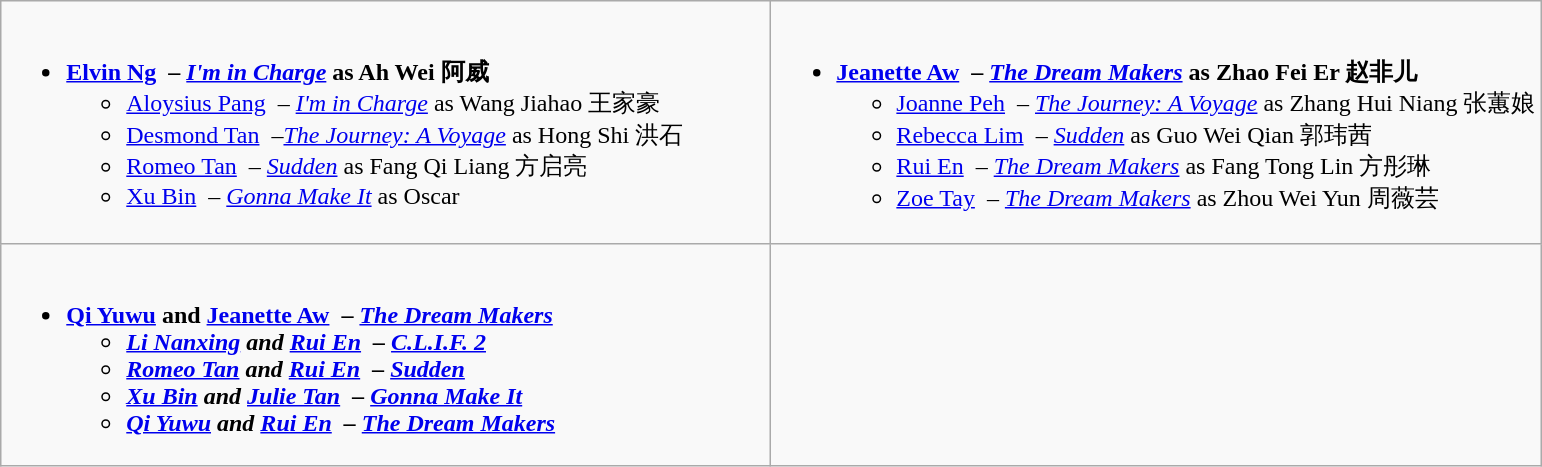<table class=wikitable>
<tr>
<td valign="top" width="50%"><br><div></div><ul><li><strong><a href='#'>Elvin Ng</a>   – <em><a href='#'>I'm in Charge</a></em> as Ah Wei 阿威</strong><ul><li><a href='#'>Aloysius Pang</a>   – <em><a href='#'>I'm in Charge</a></em>  as Wang Jiahao 王家豪</li><li><a href='#'>Desmond Tan</a>   –<em><a href='#'>The Journey: A Voyage</a></em> as Hong Shi 洪石</li><li><a href='#'>Romeo Tan</a>  – <em><a href='#'>Sudden</a></em> as Fang Qi Liang 方启亮</li><li><a href='#'>Xu Bin</a>  – <em><a href='#'>Gonna Make It</a></em>  as Oscar</li></ul></li></ul></td>
<td valign="top" width="50%"><br><div></div><ul><li><strong><a href='#'>Jeanette Aw</a>   – <em><a href='#'>The Dream Makers</a></em> as Zhao Fei Er 赵非儿</strong><ul><li><a href='#'>Joanne Peh</a>   – <em><a href='#'>The Journey: A Voyage</a></em>  as Zhang Hui Niang 张蕙娘</li><li><a href='#'>Rebecca Lim</a>   – <em><a href='#'>Sudden</a></em>  as Guo Wei Qian 郭玮茜</li><li><a href='#'>Rui En</a>  –  <em><a href='#'>The Dream Makers</a></em> as Fang Tong Lin 方彤琳</li><li><a href='#'>Zoe Tay</a>  – <em><a href='#'>The Dream Makers</a></em> as Zhou Wei Yun 周薇芸</li></ul></li></ul></td>
</tr>
<tr>
<td valign="top" width="50%"><br><div></div><ul><li><strong><a href='#'>Qi Yuwu</a>  and <a href='#'>Jeanette Aw</a>   – <em><a href='#'>The Dream Makers</a><strong><em><ul><li><a href='#'>Li Nanxing</a>  and <a href='#'>Rui En</a>   – </em><a href='#'>C.L.I.F. 2</a><em></li><li><a href='#'>Romeo Tan</a>  and <a href='#'>Rui En</a>   – </em><a href='#'>Sudden</a><em></li><li><a href='#'>Xu Bin</a>  and <a href='#'>Julie Tan</a>   – </em><a href='#'>Gonna Make It</a><em></li><li><a href='#'>Qi Yuwu</a>  and <a href='#'>Rui En</a>   – </em><a href='#'>The Dream Makers</a><em></li></ul></li></ul></td>
</tr>
</table>
